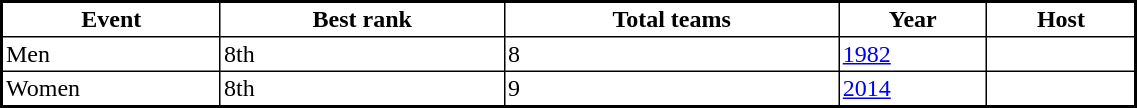<table class="sortable" style="border-collapse: collapse; border: 2px #000000 solid; font-size: x-big; font-family: verdana" width="60%" cellspacing="0" cellpadding="2" border="1">
<tr bgcolor="FFFFFF" align="center">
<th>Event</th>
<th>Best rank</th>
<th>Total teams</th>
<th>Year</th>
<th>Host</th>
</tr>
<tr>
<td>Men</td>
<td>8th</td>
<td>8</td>
<td><a href='#'>1982</a></td>
<td></td>
</tr>
<tr>
<td>Women</td>
<td>8th</td>
<td>9</td>
<td><a href='#'>2014</a></td>
<td></td>
</tr>
</table>
